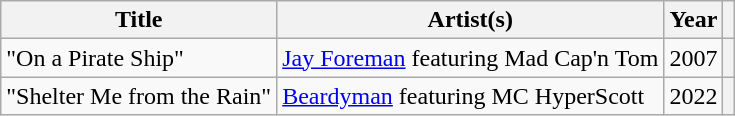<table class="wikitable sortable">
<tr>
<th>Title</th>
<th>Artist(s)</th>
<th>Year</th>
<th class="unsortable"></th>
</tr>
<tr>
<td>"On a Pirate Ship"</td>
<td><a href='#'>Jay Foreman</a> featuring Mad Cap'n Tom</td>
<td>2007</td>
<th style="text-align:centre;"></th>
</tr>
<tr>
<td>"Shelter Me from the Rain"</td>
<td><a href='#'>Beardyman</a> featuring MC HyperScott</td>
<td>2022</td>
<th style="text-align:centre;"></th>
</tr>
</table>
